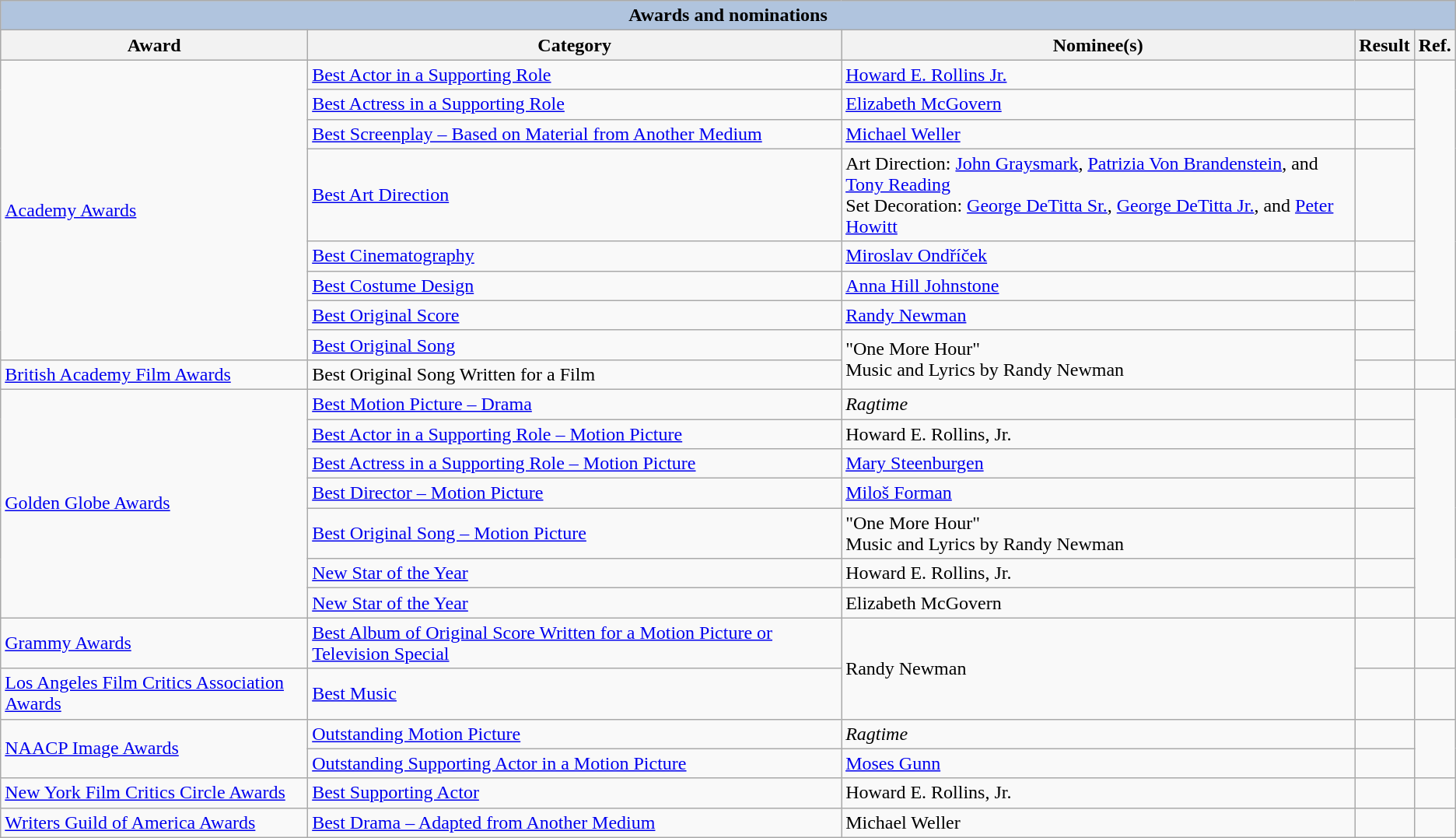<table class="wikitable">
<tr style="background:#ccc; text-align:center;">
<th colspan="5" style="background: LightSteelBlue;">Awards and nominations</th>
</tr>
<tr style="background:#ccc; text-align:center;">
<th>Award</th>
<th>Category</th>
<th>Nominee(s)</th>
<th>Result</th>
<th>Ref.</th>
</tr>
<tr>
<td rowspan="8"><a href='#'>Academy Awards</a></td>
<td><a href='#'>Best Actor in a Supporting Role</a></td>
<td><a href='#'>Howard E. Rollins Jr.</a></td>
<td></td>
<td align="center" rowspan="8"> <br> </td>
</tr>
<tr>
<td><a href='#'>Best Actress in a Supporting Role</a></td>
<td><a href='#'>Elizabeth McGovern</a></td>
<td></td>
</tr>
<tr>
<td><a href='#'>Best Screenplay – Based on Material from Another Medium</a></td>
<td><a href='#'>Michael Weller</a></td>
<td></td>
</tr>
<tr>
<td><a href='#'>Best Art Direction</a></td>
<td>Art Direction: <a href='#'>John Graysmark</a>, <a href='#'>Patrizia Von Brandenstein</a>, and <a href='#'>Tony Reading</a> <br> Set Decoration: <a href='#'>George DeTitta Sr.</a>, <a href='#'>George DeTitta Jr.</a>, and <a href='#'>Peter Howitt</a></td>
<td></td>
</tr>
<tr>
<td><a href='#'>Best Cinematography</a></td>
<td><a href='#'>Miroslav Ondříček</a></td>
<td></td>
</tr>
<tr>
<td><a href='#'>Best Costume Design</a></td>
<td><a href='#'>Anna Hill Johnstone</a></td>
<td></td>
</tr>
<tr>
<td><a href='#'>Best Original Score</a></td>
<td><a href='#'>Randy Newman</a></td>
<td></td>
</tr>
<tr>
<td><a href='#'>Best Original Song</a></td>
<td rowspan="2">"One More Hour" <br> Music and Lyrics by Randy Newman</td>
<td></td>
</tr>
<tr>
<td><a href='#'>British Academy Film Awards</a></td>
<td>Best Original Song Written for a Film</td>
<td></td>
<td align="center"></td>
</tr>
<tr>
<td rowspan="7"><a href='#'>Golden Globe Awards</a></td>
<td><a href='#'>Best Motion Picture – Drama</a></td>
<td><em>Ragtime</em></td>
<td></td>
<td align="center" rowspan="7"></td>
</tr>
<tr>
<td><a href='#'>Best Actor in a Supporting Role – Motion Picture</a></td>
<td>Howard E. Rollins, Jr.</td>
<td></td>
</tr>
<tr>
<td><a href='#'>Best Actress in a Supporting Role – Motion Picture</a></td>
<td><a href='#'>Mary Steenburgen</a></td>
<td></td>
</tr>
<tr>
<td><a href='#'>Best Director – Motion Picture</a></td>
<td><a href='#'>Miloš Forman</a></td>
<td></td>
</tr>
<tr>
<td><a href='#'>Best Original Song – Motion Picture</a></td>
<td>"One More Hour" <br> Music and Lyrics by Randy Newman</td>
<td></td>
</tr>
<tr>
<td><a href='#'>New Star of the Year</a></td>
<td>Howard E. Rollins, Jr.</td>
<td></td>
</tr>
<tr>
<td><a href='#'>New Star of the Year</a></td>
<td>Elizabeth McGovern</td>
<td></td>
</tr>
<tr>
<td><a href='#'>Grammy Awards</a></td>
<td><a href='#'>Best Album of Original Score Written for a Motion Picture or Television Special</a></td>
<td rowspan="2">Randy Newman</td>
<td></td>
<td align="center"></td>
</tr>
<tr>
<td><a href='#'>Los Angeles Film Critics Association Awards</a></td>
<td><a href='#'>Best Music</a></td>
<td></td>
<td align="center"></td>
</tr>
<tr>
<td rowspan="2"><a href='#'>NAACP Image Awards</a></td>
<td><a href='#'>Outstanding Motion Picture</a></td>
<td><em>Ragtime</em></td>
<td></td>
<td align="center" rowspan="2"></td>
</tr>
<tr>
<td><a href='#'>Outstanding Supporting Actor in a Motion Picture</a></td>
<td><a href='#'>Moses Gunn</a></td>
<td></td>
</tr>
<tr>
<td><a href='#'>New York Film Critics Circle Awards</a></td>
<td><a href='#'>Best Supporting Actor</a></td>
<td>Howard E. Rollins, Jr.</td>
<td></td>
<td align="center"></td>
</tr>
<tr>
<td><a href='#'>Writers Guild of America Awards</a></td>
<td><a href='#'>Best Drama – Adapted from Another Medium</a></td>
<td>Michael Weller</td>
<td></td>
<td align="center"></td>
</tr>
</table>
